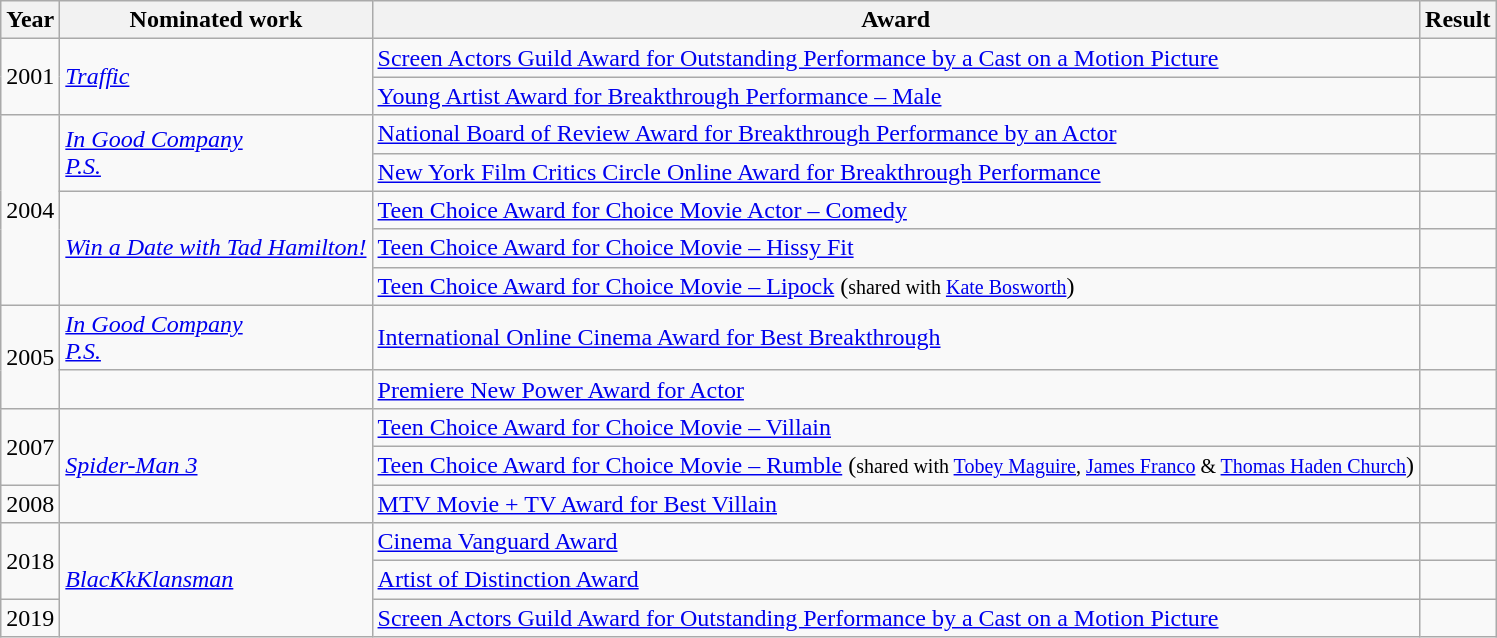<table class = "wikitable sortable">
<tr>
<th>Year</th>
<th>Nominated work</th>
<th>Award</th>
<th>Result</th>
</tr>
<tr>
<td rowspan=2>2001</td>
<td rowspan=2><em><a href='#'>Traffic</a></em></td>
<td><a href='#'>Screen Actors Guild Award for Outstanding Performance by a Cast on a Motion Picture</a></td>
<td></td>
</tr>
<tr>
<td><a href='#'>Young Artist Award for Breakthrough Performance – Male</a></td>
<td></td>
</tr>
<tr>
<td rowspan=5>2004</td>
<td rowspan=2><em><a href='#'>In Good Company</a></em><br><em><a href='#'>P.S.</a></em></td>
<td><a href='#'>National Board of Review Award for Breakthrough Performance by an Actor</a></td>
<td></td>
</tr>
<tr>
<td><a href='#'>New York Film Critics Circle Online Award for Breakthrough Performance</a></td>
<td></td>
</tr>
<tr>
<td rowspan=3><em><a href='#'>Win a Date with Tad Hamilton!</a></em></td>
<td><a href='#'>Teen Choice Award for Choice Movie Actor – Comedy</a></td>
<td></td>
</tr>
<tr>
<td><a href='#'>Teen Choice Award for Choice Movie – Hissy Fit</a></td>
<td></td>
</tr>
<tr>
<td><a href='#'>Teen Choice Award for Choice Movie – Lipock</a> (<small>shared with <a href='#'>Kate Bosworth</a></small>)</td>
<td></td>
</tr>
<tr>
<td rowspan="2">2005</td>
<td><em><a href='#'>In Good Company</a></em><br><em><a href='#'>P.S.</a></em></td>
<td><a href='#'>International Online Cinema Award for Best Breakthrough</a></td>
<td></td>
</tr>
<tr>
<td></td>
<td><a href='#'>Premiere New Power Award for Actor</a></td>
<td></td>
</tr>
<tr>
<td rowspan="2">2007</td>
<td rowspan="3"><em><a href='#'>Spider-Man 3</a></em></td>
<td><a href='#'>Teen Choice Award for Choice Movie – Villain</a></td>
<td></td>
</tr>
<tr>
<td><a href='#'>Teen Choice Award for Choice Movie – Rumble</a> (<small>shared with <a href='#'>Tobey Maguire</a>, <a href='#'>James Franco</a> & <a href='#'>Thomas Haden Church</a></small>)</td>
<td></td>
</tr>
<tr>
<td>2008</td>
<td><a href='#'>MTV Movie + TV Award for Best Villain</a></td>
<td></td>
</tr>
<tr>
<td rowspan=2>2018</td>
<td rowspan=3><em><a href='#'>BlacKkKlansman</a></em></td>
<td><a href='#'>Cinema Vanguard Award</a></td>
<td></td>
</tr>
<tr>
<td><a href='#'>Artist of Distinction Award</a></td>
<td></td>
</tr>
<tr>
<td>2019</td>
<td><a href='#'>Screen Actors Guild Award for Outstanding Performance by a Cast on a Motion Picture</a></td>
<td></td>
</tr>
</table>
